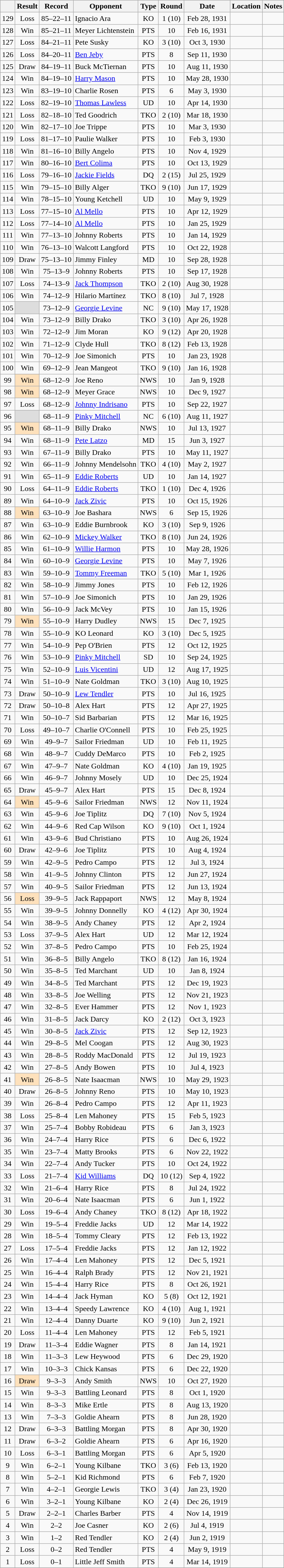<table class="wikitable sortable mw-collapsible mw-collapsed" style="text-align:center">
<tr>
<th></th>
<th>Result</th>
<th>Record</th>
<th>Opponent</th>
<th>Type</th>
<th>Round</th>
<th>Date</th>
<th>Location</th>
<th>Notes</th>
</tr>
<tr>
<td>129</td>
<td>Loss</td>
<td>85–22–11 </td>
<td style="text-align:left;">Ignacio Ara</td>
<td>KO</td>
<td>1 (10)</td>
<td>Feb 28, 1931</td>
<td style="text-align:left;"></td>
<td></td>
</tr>
<tr>
<td>128</td>
<td>Win</td>
<td>85–21–11 </td>
<td style="text-align:left;">Meyer Lichtenstein</td>
<td>PTS</td>
<td>10</td>
<td>Feb 16, 1931</td>
<td style="text-align:left;"></td>
<td></td>
</tr>
<tr>
<td>127</td>
<td>Loss</td>
<td>84–21–11 </td>
<td style="text-align:left;">Pete Susky</td>
<td>KO</td>
<td>3 (10)</td>
<td>Oct 3, 1930</td>
<td style="text-align:left;"></td>
<td></td>
</tr>
<tr>
<td>126</td>
<td>Loss</td>
<td>84–20–11 </td>
<td style="text-align:left;"><a href='#'>Ben Jeby</a></td>
<td>PTS</td>
<td>8</td>
<td>Sep 11, 1930</td>
<td style="text-align:left;"></td>
<td></td>
</tr>
<tr>
<td>125</td>
<td>Draw</td>
<td>84–19–11 </td>
<td style="text-align:left;">Buck McTiernan</td>
<td>PTS</td>
<td>10</td>
<td>Aug 11, 1930</td>
<td style="text-align:left;"></td>
<td></td>
</tr>
<tr>
<td>124</td>
<td>Win</td>
<td>84–19–10 </td>
<td style="text-align:left;"><a href='#'>Harry Mason</a></td>
<td>PTS</td>
<td>10</td>
<td>May 28, 1930</td>
<td style="text-align:left;"></td>
<td></td>
</tr>
<tr>
<td>123</td>
<td>Win</td>
<td>83–19–10 </td>
<td style="text-align:left;">Charlie Rosen</td>
<td>PTS</td>
<td>6</td>
<td>May 3, 1930</td>
<td style="text-align:left;"></td>
<td></td>
</tr>
<tr>
<td>122</td>
<td>Loss</td>
<td>82–19–10 </td>
<td style="text-align:left;"><a href='#'>Thomas Lawless</a></td>
<td>UD</td>
<td>10</td>
<td>Apr 14, 1930</td>
<td style="text-align:left;"></td>
<td></td>
</tr>
<tr>
<td>121</td>
<td>Loss</td>
<td>82–18–10 </td>
<td style="text-align:left;">Ted Goodrich</td>
<td>TKO</td>
<td>2 (10)</td>
<td>Mar 18, 1930</td>
<td style="text-align:left;"></td>
<td></td>
</tr>
<tr>
<td>120</td>
<td>Win</td>
<td>82–17–10 </td>
<td style="text-align:left;">Joe Trippe</td>
<td>PTS</td>
<td>10</td>
<td>Mar 3, 1930</td>
<td style="text-align:left;"></td>
<td></td>
</tr>
<tr>
<td>119</td>
<td>Loss</td>
<td>81–17–10 </td>
<td style="text-align:left;">Paulie Walker</td>
<td>PTS</td>
<td>10</td>
<td>Feb 3, 1930</td>
<td style="text-align:left;"></td>
<td></td>
</tr>
<tr>
<td>118</td>
<td>Win</td>
<td>81–16–10 </td>
<td style="text-align:left;">Billy Angelo</td>
<td>PTS</td>
<td>10</td>
<td>Nov 4, 1929</td>
<td style="text-align:left;"></td>
<td></td>
</tr>
<tr>
<td>117</td>
<td>Win</td>
<td>80–16–10 </td>
<td style="text-align:left;"><a href='#'>Bert Colima</a></td>
<td>PTS</td>
<td>10</td>
<td>Oct 13, 1929</td>
<td style="text-align:left;"></td>
<td style="text-align:left;"></td>
</tr>
<tr>
<td>116</td>
<td>Loss</td>
<td>79–16–10 </td>
<td style="text-align:left;"><a href='#'>Jackie Fields</a></td>
<td>DQ</td>
<td>2 (15)</td>
<td>Jul 25, 1929</td>
<td style="text-align:left;"></td>
<td style="text-align:left;"></td>
</tr>
<tr>
<td>115</td>
<td>Win</td>
<td>79–15–10 </td>
<td style="text-align:left;">Billy Alger</td>
<td>TKO</td>
<td>9 (10)</td>
<td>Jun 17, 1929</td>
<td style="text-align:left;"></td>
<td></td>
</tr>
<tr>
<td>114</td>
<td>Win</td>
<td>78–15–10 </td>
<td style="text-align:left;">Young Ketchell</td>
<td>UD</td>
<td>10</td>
<td>May 9, 1929</td>
<td style="text-align:left;"></td>
<td></td>
</tr>
<tr>
<td>113</td>
<td>Loss</td>
<td>77–15–10 </td>
<td style="text-align:left;"><a href='#'>Al Mello</a></td>
<td>PTS</td>
<td>10</td>
<td>Apr 12, 1929</td>
<td style="text-align:left;"></td>
<td></td>
</tr>
<tr>
<td>112</td>
<td>Loss</td>
<td>77–14–10 </td>
<td style="text-align:left;"><a href='#'>Al Mello</a></td>
<td>PTS</td>
<td>10</td>
<td>Jan 25, 1929</td>
<td style="text-align:left;"></td>
<td></td>
</tr>
<tr>
<td>111</td>
<td>Win</td>
<td>77–13–10 </td>
<td style="text-align:left;">Johnny Roberts</td>
<td>PTS</td>
<td>10</td>
<td>Jan 14, 1929</td>
<td style="text-align:left;"></td>
<td></td>
</tr>
<tr>
<td>110</td>
<td>Win</td>
<td>76–13–10 </td>
<td style="text-align:left;">Walcott Langford</td>
<td>PTS</td>
<td>10</td>
<td>Oct 22, 1928</td>
<td style="text-align:left;"></td>
<td></td>
</tr>
<tr>
<td>109</td>
<td>Draw</td>
<td>75–13–10 </td>
<td style="text-align:left;">Jimmy Finley</td>
<td>MD</td>
<td>10</td>
<td>Sep 28, 1928</td>
<td style="text-align:left;"></td>
<td></td>
</tr>
<tr>
<td>108</td>
<td>Win</td>
<td>75–13–9 </td>
<td style="text-align:left;">Johnny Roberts</td>
<td>PTS</td>
<td>10</td>
<td>Sep 17, 1928</td>
<td style="text-align:left;"></td>
<td></td>
</tr>
<tr>
<td>107</td>
<td>Loss</td>
<td>74–13–9 </td>
<td style="text-align:left;"><a href='#'>Jack Thompson</a></td>
<td>TKO</td>
<td>2 (10)</td>
<td>Aug 30, 1928</td>
<td style="text-align:left;"></td>
<td></td>
</tr>
<tr>
<td>106</td>
<td>Win</td>
<td>74–12–9 </td>
<td style="text-align:left;">Hilario Martínez</td>
<td>TKO</td>
<td>8 (10)</td>
<td>Jul 7, 1928</td>
<td style="text-align:left;"></td>
<td></td>
</tr>
<tr>
<td>105</td>
<td style="background:#DDD"></td>
<td>73–12–9 </td>
<td style="text-align:left;"><a href='#'>Georgie Levine</a></td>
<td>NC</td>
<td>9 (10)</td>
<td>May 17, 1928</td>
<td style="text-align:left;"></td>
<td></td>
</tr>
<tr>
<td>104</td>
<td>Win</td>
<td>73–12–9 </td>
<td style="text-align:left;">Billy Drako</td>
<td>TKO</td>
<td>3 (10)</td>
<td>Apr 26, 1928</td>
<td style="text-align:left;"></td>
<td></td>
</tr>
<tr>
<td>103</td>
<td>Win</td>
<td>72–12–9 </td>
<td style="text-align:left;">Jim Moran</td>
<td>KO</td>
<td>9 (12)</td>
<td>Apr 20, 1928</td>
<td style="text-align:left;"></td>
<td></td>
</tr>
<tr>
<td>102</td>
<td>Win</td>
<td>71–12–9 </td>
<td style="text-align:left;">Clyde Hull</td>
<td>TKO</td>
<td>8 (12)</td>
<td>Feb 13, 1928</td>
<td style="text-align:left;"></td>
<td></td>
</tr>
<tr>
<td>101</td>
<td>Win</td>
<td>70–12–9 </td>
<td style="text-align:left;">Joe Simonich</td>
<td>PTS</td>
<td>10</td>
<td>Jan 23, 1928</td>
<td style="text-align:left;"></td>
<td></td>
</tr>
<tr>
<td>100</td>
<td>Win</td>
<td>69–12–9 </td>
<td style="text-align:left;">Jean Mangeot</td>
<td>TKO</td>
<td>9 (10)</td>
<td>Jan 16, 1928</td>
<td style="text-align:left;"></td>
<td></td>
</tr>
<tr>
<td>99</td>
<td style="background:#FEE1BC">Win</td>
<td>68–12–9 </td>
<td style="text-align:left;">Joe Reno</td>
<td>NWS</td>
<td>10</td>
<td>Jan 9, 1928</td>
<td style="text-align:left;"></td>
<td></td>
</tr>
<tr>
<td>98</td>
<td style="background:#FEE1BC">Win</td>
<td>68–12–9 </td>
<td style="text-align:left;">Meyer Grace</td>
<td>NWS</td>
<td>10</td>
<td>Dec 9, 1927</td>
<td style="text-align:left;"></td>
<td></td>
</tr>
<tr>
<td>97</td>
<td>Loss</td>
<td>68–12–9 </td>
<td style="text-align:left;"><a href='#'>Johnny Indrisano</a></td>
<td>PTS</td>
<td>10</td>
<td>Sep 22, 1927</td>
<td style="text-align:left;"></td>
<td></td>
</tr>
<tr>
<td>96</td>
<td style="background:#DDD"></td>
<td>68–11–9 </td>
<td style="text-align:left;"><a href='#'>Pinky Mitchell</a></td>
<td>NC</td>
<td>6 (10)</td>
<td>Aug 11, 1927</td>
<td style="text-align:left;"></td>
<td style="text-align:left;"></td>
</tr>
<tr>
<td>95</td>
<td style="background:#FEE1BC">Win</td>
<td>68–11–9 </td>
<td style="text-align:left;">Billy Drako</td>
<td>NWS</td>
<td>10</td>
<td>Jul 13, 1927</td>
<td style="text-align:left;"></td>
<td style="text-align:left;"></td>
</tr>
<tr>
<td>94</td>
<td>Win</td>
<td>68–11–9 </td>
<td style="text-align:left;"><a href='#'>Pete Latzo</a></td>
<td>MD</td>
<td>15</td>
<td>Jun 3, 1927</td>
<td style="text-align:left;"></td>
<td style="text-align:left;"></td>
</tr>
<tr>
<td>93</td>
<td>Win</td>
<td>67–11–9 </td>
<td style="text-align:left;">Billy Drako</td>
<td>PTS</td>
<td>10</td>
<td>May 11, 1927</td>
<td style="text-align:left;"></td>
<td></td>
</tr>
<tr>
<td>92</td>
<td>Win</td>
<td>66–11–9 </td>
<td style="text-align:left;">Johnny Mendelsohn</td>
<td>TKO</td>
<td>4 (10)</td>
<td>May 2, 1927</td>
<td style="text-align:left;"></td>
<td></td>
</tr>
<tr>
<td>91</td>
<td>Win</td>
<td>65–11–9 </td>
<td style="text-align:left;"><a href='#'>Eddie Roberts</a></td>
<td>UD</td>
<td>10</td>
<td>Jan 14, 1927</td>
<td style="text-align:left;"></td>
<td></td>
</tr>
<tr>
<td>90</td>
<td>Loss</td>
<td>64–11–9 </td>
<td style="text-align:left;"><a href='#'>Eddie Roberts</a></td>
<td>TKO</td>
<td>1 (10)</td>
<td>Dec 4, 1926</td>
<td style="text-align:left;"></td>
<td></td>
</tr>
<tr>
<td>89</td>
<td>Win</td>
<td>64–10–9 </td>
<td style="text-align:left;"><a href='#'>Jack Zivic</a></td>
<td>PTS</td>
<td>10</td>
<td>Oct 15, 1926</td>
<td style="text-align:left;"></td>
<td></td>
</tr>
<tr>
<td>88</td>
<td style="background:#FEE1BC">Win</td>
<td>63–10–9 </td>
<td style="text-align:left;">Joe Bashara</td>
<td>NWS</td>
<td>6</td>
<td>Sep 15, 1926</td>
<td style="text-align:left;"></td>
<td></td>
</tr>
<tr>
<td>87</td>
<td>Win</td>
<td>63–10–9 </td>
<td style="text-align:left;">Eddie Burnbrook</td>
<td>KO</td>
<td>3 (10)</td>
<td>Sep 9, 1926</td>
<td style="text-align:left;"></td>
<td></td>
</tr>
<tr>
<td>86</td>
<td>Win</td>
<td>62–10–9 </td>
<td style="text-align:left;"><a href='#'>Mickey Walker</a></td>
<td>TKO</td>
<td>8 (10)</td>
<td>Jun 24, 1926</td>
<td style="text-align:left;"></td>
<td></td>
</tr>
<tr>
<td>85</td>
<td>Win</td>
<td>61–10–9 </td>
<td style="text-align:left;"><a href='#'>Willie Harmon</a></td>
<td>PTS</td>
<td>10</td>
<td>May 28, 1926</td>
<td style="text-align:left;"></td>
<td></td>
</tr>
<tr>
<td>84</td>
<td>Win</td>
<td>60–10–9 </td>
<td style="text-align:left;"><a href='#'>Georgie Levine</a></td>
<td>PTS</td>
<td>10</td>
<td>May 7, 1926</td>
<td style="text-align:left;"></td>
<td></td>
</tr>
<tr>
<td>83</td>
<td>Win</td>
<td>59–10–9 </td>
<td style="text-align:left;"><a href='#'>Tommy Freeman</a></td>
<td>TKO</td>
<td>5 (10)</td>
<td>Mar 1, 1926</td>
<td style="text-align:left;"></td>
<td></td>
</tr>
<tr>
<td>82</td>
<td>Win</td>
<td>58–10–9 </td>
<td style="text-align:left;">Jimmy Jones</td>
<td>PTS</td>
<td>10</td>
<td>Feb 12, 1926</td>
<td style="text-align:left;"></td>
<td></td>
</tr>
<tr>
<td>81</td>
<td>Win</td>
<td>57–10–9 </td>
<td style="text-align:left;">Joe Simonich</td>
<td>PTS</td>
<td>10</td>
<td>Jan 29, 1926</td>
<td style="text-align:left;"></td>
<td></td>
</tr>
<tr>
<td>80</td>
<td>Win</td>
<td>56–10–9 </td>
<td style="text-align:left;">Jack McVey</td>
<td>PTS</td>
<td>10</td>
<td>Jan 15, 1926</td>
<td style="text-align:left;"></td>
<td></td>
</tr>
<tr>
<td>79</td>
<td style="background:#FEE1BC">Win</td>
<td>55–10–9 </td>
<td style="text-align:left;">Harry Dudley</td>
<td>NWS</td>
<td>15</td>
<td>Dec 7, 1925</td>
<td style="text-align:left;"></td>
<td></td>
</tr>
<tr>
<td>78</td>
<td>Win</td>
<td>55–10–9 </td>
<td style="text-align:left;">KO Leonard</td>
<td>KO</td>
<td>3 (10)</td>
<td>Dec 5, 1925</td>
<td style="text-align:left;"></td>
<td></td>
</tr>
<tr>
<td>77</td>
<td>Win</td>
<td>54–10–9 </td>
<td style="text-align:left;">Pep O'Brien</td>
<td>PTS</td>
<td>12</td>
<td>Oct 12, 1925</td>
<td style="text-align:left;"></td>
<td></td>
</tr>
<tr>
<td>76</td>
<td>Win</td>
<td>53–10–9 </td>
<td style="text-align:left;"><a href='#'>Pinky Mitchell</a></td>
<td>SD</td>
<td>10</td>
<td>Sep 24, 1925</td>
<td style="text-align:left;"></td>
<td></td>
</tr>
<tr>
<td>75</td>
<td>Win</td>
<td>52–10–9 </td>
<td style="text-align:left;"><a href='#'>Luis Vicentini</a></td>
<td>UD</td>
<td>12</td>
<td>Aug 17, 1925</td>
<td style="text-align:left;"></td>
<td></td>
</tr>
<tr>
<td>74</td>
<td>Win</td>
<td>51–10–9 </td>
<td style="text-align:left;">Nate Goldman</td>
<td>TKO</td>
<td>3 (10)</td>
<td>Aug 10, 1925</td>
<td style="text-align:left;"></td>
<td></td>
</tr>
<tr>
<td>73</td>
<td>Draw</td>
<td>50–10–9 </td>
<td style="text-align:left;"><a href='#'>Lew Tendler</a></td>
<td>PTS</td>
<td>10</td>
<td>Jul 16, 1925</td>
<td style="text-align:left;"></td>
<td></td>
</tr>
<tr>
<td>72</td>
<td>Draw</td>
<td>50–10–8 </td>
<td style="text-align:left;">Alex Hart</td>
<td>PTS</td>
<td>12</td>
<td>Apr 27, 1925</td>
<td style="text-align:left;"></td>
<td></td>
</tr>
<tr>
<td>71</td>
<td>Win</td>
<td>50–10–7 </td>
<td style="text-align:left;">Sid Barbarian</td>
<td>PTS</td>
<td>12</td>
<td>Mar 16, 1925</td>
<td style="text-align:left;"></td>
<td></td>
</tr>
<tr>
<td>70</td>
<td>Loss</td>
<td>49–10–7 </td>
<td style="text-align:left;">Charlie O'Connell</td>
<td>PTS</td>
<td>10</td>
<td>Feb 25, 1925</td>
<td style="text-align:left;"></td>
<td></td>
</tr>
<tr>
<td>69</td>
<td>Win</td>
<td>49–9–7 </td>
<td style="text-align:left;">Sailor Friedman</td>
<td>UD</td>
<td>10</td>
<td>Feb 11, 1925</td>
<td style="text-align:left;"></td>
<td></td>
</tr>
<tr>
<td>68</td>
<td>Win</td>
<td>48–9–7 </td>
<td style="text-align:left;">Cuddy DeMarco</td>
<td>PTS</td>
<td>10</td>
<td>Feb 2, 1925</td>
<td style="text-align:left;"></td>
<td></td>
</tr>
<tr>
<td>67</td>
<td>Win</td>
<td>47–9–7 </td>
<td style="text-align:left;">Nate Goldman</td>
<td>KO</td>
<td>4 (10)</td>
<td>Jan 19, 1925</td>
<td style="text-align:left;"></td>
<td></td>
</tr>
<tr>
<td>66</td>
<td>Win</td>
<td>46–9–7 </td>
<td style="text-align:left;">Johnny Mosely</td>
<td>UD</td>
<td>10</td>
<td>Dec 25, 1924</td>
<td style="text-align:left;"></td>
<td></td>
</tr>
<tr>
<td>65</td>
<td>Draw</td>
<td>45–9–7 </td>
<td style="text-align:left;">Alex Hart</td>
<td>PTS</td>
<td>15</td>
<td>Dec 8, 1924</td>
<td style="text-align:left;"></td>
<td></td>
</tr>
<tr>
<td>64</td>
<td style="background:#FEE1BC">Win</td>
<td>45–9–6 </td>
<td style="text-align:left;">Sailor Friedman</td>
<td>NWS</td>
<td>12</td>
<td>Nov 11, 1924</td>
<td style="text-align:left;"></td>
<td></td>
</tr>
<tr>
<td>63</td>
<td>Win</td>
<td>45–9–6 </td>
<td style="text-align:left;">Joe Tiplitz</td>
<td>DQ</td>
<td>7 (10)</td>
<td>Nov 5, 1924</td>
<td style="text-align:left;"></td>
<td></td>
</tr>
<tr>
<td>62</td>
<td>Win</td>
<td>44–9–6 </td>
<td style="text-align:left;">Red Cap Wilson</td>
<td>KO</td>
<td>9 (10)</td>
<td>Oct 1, 1924</td>
<td style="text-align:left;"></td>
<td></td>
</tr>
<tr>
<td>61</td>
<td>Win</td>
<td>43–9–6 </td>
<td style="text-align:left;">Bud Christiano</td>
<td>PTS</td>
<td>10</td>
<td>Aug 26, 1924</td>
<td style="text-align:left;"></td>
<td></td>
</tr>
<tr>
<td>60</td>
<td>Draw</td>
<td>42–9–6 </td>
<td style="text-align:left;">Joe Tiplitz</td>
<td>PTS</td>
<td>10</td>
<td>Aug 4, 1924</td>
<td style="text-align:left;"></td>
<td></td>
</tr>
<tr>
<td>59</td>
<td>Win</td>
<td>42–9–5 </td>
<td style="text-align:left;">Pedro Campo</td>
<td>PTS</td>
<td>12</td>
<td>Jul 3, 1924</td>
<td style="text-align:left;"></td>
<td></td>
</tr>
<tr>
<td>58</td>
<td>Win</td>
<td>41–9–5 </td>
<td style="text-align:left;">Johnny Clinton</td>
<td>PTS</td>
<td>12</td>
<td>Jun 27, 1924</td>
<td style="text-align:left;"></td>
<td></td>
</tr>
<tr>
<td>57</td>
<td>Win</td>
<td>40–9–5 </td>
<td style="text-align:left;">Sailor Friedman</td>
<td>PTS</td>
<td>12</td>
<td>Jun 13, 1924</td>
<td style="text-align:left;"></td>
<td></td>
</tr>
<tr>
<td>56</td>
<td style="background:#FEE1BC">Loss</td>
<td>39–9–5 </td>
<td style="text-align:left;">Jack Rappaport</td>
<td>NWS</td>
<td>12</td>
<td>May 8, 1924</td>
<td style="text-align:left;"></td>
<td></td>
</tr>
<tr>
<td>55</td>
<td>Win</td>
<td>39–9–5 </td>
<td style="text-align:left;">Johnny Donnelly</td>
<td>KO</td>
<td>4 (12)</td>
<td>Apr 30, 1924</td>
<td style="text-align:left;"></td>
<td></td>
</tr>
<tr>
<td>54</td>
<td>Win</td>
<td>38–9–5 </td>
<td style="text-align:left;">Andy Chaney</td>
<td>PTS</td>
<td>12</td>
<td>Apr 2, 1924</td>
<td style="text-align:left;"></td>
<td></td>
</tr>
<tr>
<td>53</td>
<td>Loss</td>
<td>37–9–5 </td>
<td style="text-align:left;">Alex Hart</td>
<td>UD</td>
<td>12</td>
<td>Mar 12, 1924</td>
<td style="text-align:left;"></td>
<td></td>
</tr>
<tr>
<td>52</td>
<td>Win</td>
<td>37–8–5 </td>
<td style="text-align:left;">Pedro Campo</td>
<td>PTS</td>
<td>10</td>
<td>Feb 25, 1924</td>
<td style="text-align:left;"></td>
<td></td>
</tr>
<tr>
<td>51</td>
<td>Win</td>
<td>36–8–5 </td>
<td style="text-align:left;">Billy Angelo</td>
<td>TKO</td>
<td>8 (12)</td>
<td>Jan 16, 1924</td>
<td style="text-align:left;"></td>
<td></td>
</tr>
<tr>
<td>50</td>
<td>Win</td>
<td>35–8–5 </td>
<td style="text-align:left;">Ted Marchant</td>
<td>UD</td>
<td>10</td>
<td>Jan 8, 1924</td>
<td style="text-align:left;"></td>
<td></td>
</tr>
<tr>
<td>49</td>
<td>Win</td>
<td>34–8–5 </td>
<td style="text-align:left;">Ted Marchant</td>
<td>PTS</td>
<td>12</td>
<td>Dec 19, 1923</td>
<td style="text-align:left;"></td>
<td></td>
</tr>
<tr>
<td>48</td>
<td>Win</td>
<td>33–8–5 </td>
<td style="text-align:left;">Joe Welling</td>
<td>PTS</td>
<td>12</td>
<td>Nov 21, 1923</td>
<td style="text-align:left;"></td>
<td></td>
</tr>
<tr>
<td>47</td>
<td>Win</td>
<td>32–8–5 </td>
<td style="text-align:left;">Ever Hammer</td>
<td>PTS</td>
<td>12</td>
<td>Nov 1, 1923</td>
<td style="text-align:left;"></td>
<td></td>
</tr>
<tr>
<td>46</td>
<td>Win</td>
<td>31–8–5 </td>
<td style="text-align:left;">Jack Darcy</td>
<td>KO</td>
<td>2 (12)</td>
<td>Oct 3, 1923</td>
<td style="text-align:left;"></td>
<td></td>
</tr>
<tr>
<td>45</td>
<td>Win</td>
<td>30–8–5 </td>
<td style="text-align:left;"><a href='#'>Jack Zivic</a></td>
<td>PTS</td>
<td>12</td>
<td>Sep 12, 1923</td>
<td style="text-align:left;"></td>
<td></td>
</tr>
<tr>
<td>44</td>
<td>Win</td>
<td>29–8–5 </td>
<td style="text-align:left;">Mel Coogan</td>
<td>PTS</td>
<td>12</td>
<td>Aug 30, 1923</td>
<td style="text-align:left;"></td>
<td></td>
</tr>
<tr>
<td>43</td>
<td>Win</td>
<td>28–8–5 </td>
<td style="text-align:left;">Roddy MacDonald</td>
<td>PTS</td>
<td>12</td>
<td>Jul 19, 1923</td>
<td style="text-align:left;"></td>
<td></td>
</tr>
<tr>
<td>42</td>
<td>Win</td>
<td>27–8–5 </td>
<td style="text-align:left;">Andy Bowen</td>
<td>PTS</td>
<td>10</td>
<td>Jul 4, 1923</td>
<td style="text-align:left;"></td>
<td></td>
</tr>
<tr>
<td>41</td>
<td style="background:#FEE1BC">Win</td>
<td>26–8–5 </td>
<td style="text-align:left;">Nate Isaacman</td>
<td>NWS</td>
<td>10</td>
<td>May 29, 1923</td>
<td style="text-align:left;"></td>
<td></td>
</tr>
<tr>
<td>40</td>
<td>Draw</td>
<td>26–8–5 </td>
<td style="text-align:left;">Johnny Reno</td>
<td>PTS</td>
<td>10</td>
<td>May 10, 1923</td>
<td style="text-align:left;"></td>
<td></td>
</tr>
<tr>
<td>39</td>
<td>Win</td>
<td>26–8–4 </td>
<td style="text-align:left;">Pedro Campo</td>
<td>PTS</td>
<td>12</td>
<td>Apr 11, 1923</td>
<td style="text-align:left;"></td>
<td></td>
</tr>
<tr>
<td>38</td>
<td>Loss</td>
<td>25–8–4 </td>
<td style="text-align:left;">Len Mahoney</td>
<td>PTS</td>
<td>15</td>
<td>Feb 5, 1923</td>
<td style="text-align:left;"></td>
<td></td>
</tr>
<tr>
<td>37</td>
<td>Win</td>
<td>25–7–4 </td>
<td style="text-align:left;">Bobby Robideau</td>
<td>PTS</td>
<td>6</td>
<td>Jan 3, 1923</td>
<td style="text-align:left;"></td>
<td></td>
</tr>
<tr>
<td>36</td>
<td>Win</td>
<td>24–7–4 </td>
<td style="text-align:left;">Harry Rice</td>
<td>PTS</td>
<td>6</td>
<td>Dec 6, 1922</td>
<td style="text-align:left;"></td>
<td></td>
</tr>
<tr>
<td>35</td>
<td>Win</td>
<td>23–7–4 </td>
<td style="text-align:left;">Matty Brooks</td>
<td>PTS</td>
<td>6</td>
<td>Nov 22, 1922</td>
<td style="text-align:left;"></td>
<td></td>
</tr>
<tr>
<td>34</td>
<td>Win</td>
<td>22–7–4 </td>
<td style="text-align:left;">Andy Tucker</td>
<td>PTS</td>
<td>10</td>
<td>Oct 24, 1922</td>
<td style="text-align:left;"></td>
<td></td>
</tr>
<tr>
<td>33</td>
<td>Loss</td>
<td>21–7–4 </td>
<td style="text-align:left;"><a href='#'>Kid Williams</a></td>
<td>DQ</td>
<td>10 (12)</td>
<td>Sep 4, 1922</td>
<td style="text-align:left;"></td>
<td></td>
</tr>
<tr>
<td>32</td>
<td>Win</td>
<td>21–6–4 </td>
<td style="text-align:left;">Harry Rice</td>
<td>PTS</td>
<td>8</td>
<td>Jul 24, 1922</td>
<td style="text-align:left;"></td>
<td></td>
</tr>
<tr>
<td>31</td>
<td>Win</td>
<td>20–6–4 </td>
<td style="text-align:left;">Nate Isaacman</td>
<td>PTS</td>
<td>6</td>
<td>Jun 1, 1922</td>
<td style="text-align:left;"></td>
<td></td>
</tr>
<tr>
<td>30</td>
<td>Loss</td>
<td>19–6–4 </td>
<td style="text-align:left;">Andy Chaney</td>
<td>TKO</td>
<td>8 (12)</td>
<td>Apr 18, 1922</td>
<td style="text-align:left;"></td>
<td></td>
</tr>
<tr>
<td>29</td>
<td>Win</td>
<td>19–5–4 </td>
<td style="text-align:left;">Freddie Jacks</td>
<td>UD</td>
<td>12</td>
<td>Mar 14, 1922</td>
<td style="text-align:left;"></td>
<td></td>
</tr>
<tr>
<td>28</td>
<td>Win</td>
<td>18–5–4 </td>
<td style="text-align:left;">Tommy Cleary</td>
<td>PTS</td>
<td>12</td>
<td>Feb 13, 1922</td>
<td style="text-align:left;"></td>
<td></td>
</tr>
<tr>
<td>27</td>
<td>Loss</td>
<td>17–5–4 </td>
<td style="text-align:left;">Freddie Jacks</td>
<td>PTS</td>
<td>12</td>
<td>Jan 12, 1922</td>
<td style="text-align:left;"></td>
<td></td>
</tr>
<tr>
<td>26</td>
<td>Win</td>
<td>17–4–4 </td>
<td style="text-align:left;">Len Mahoney</td>
<td>PTS</td>
<td>12</td>
<td>Dec 5, 1921</td>
<td style="text-align:left;"></td>
<td></td>
</tr>
<tr>
<td>25</td>
<td>Win</td>
<td>16–4–4 </td>
<td style="text-align:left;">Ralph Brady</td>
<td>PTS</td>
<td>12</td>
<td>Nov 21, 1921</td>
<td style="text-align:left;"></td>
<td></td>
</tr>
<tr>
<td>24</td>
<td>Win</td>
<td>15–4–4 </td>
<td style="text-align:left;">Harry Rice</td>
<td>PTS</td>
<td>8</td>
<td>Oct 26, 1921</td>
<td style="text-align:left;"></td>
<td></td>
</tr>
<tr>
<td>23</td>
<td>Win</td>
<td>14–4–4 </td>
<td style="text-align:left;">Jack Hyman</td>
<td>KO</td>
<td>5 (8)</td>
<td>Oct 12, 1921</td>
<td style="text-align:left;"></td>
<td></td>
</tr>
<tr>
<td>22</td>
<td>Win</td>
<td>13–4–4 </td>
<td style="text-align:left;">Speedy Lawrence</td>
<td>KO</td>
<td>4 (10)</td>
<td>Aug 1, 1921</td>
<td style="text-align:left;"></td>
<td></td>
</tr>
<tr>
<td>21</td>
<td>Win</td>
<td>12–4–4 </td>
<td style="text-align:left;">Danny Duarte</td>
<td>KO</td>
<td>9 (10)</td>
<td>Jun 2, 1921</td>
<td style="text-align:left;"></td>
<td></td>
</tr>
<tr>
<td>20</td>
<td>Loss</td>
<td>11–4–4 </td>
<td style="text-align:left;">Len Mahoney</td>
<td>PTS</td>
<td>12</td>
<td>Feb 5, 1921</td>
<td style="text-align:left;"></td>
<td></td>
</tr>
<tr>
<td>19</td>
<td>Draw</td>
<td>11–3–4 </td>
<td style="text-align:left;">Eddie Wagner</td>
<td>PTS</td>
<td>8</td>
<td>Jan 14, 1921</td>
<td style="text-align:left;"></td>
<td></td>
</tr>
<tr>
<td>18</td>
<td>Win</td>
<td>11–3–3 </td>
<td style="text-align:left;">Lew Heywood</td>
<td>PTS</td>
<td>6</td>
<td>Dec 29, 1920</td>
<td style="text-align:left;"></td>
<td></td>
</tr>
<tr>
<td>17</td>
<td>Win</td>
<td>10–3–3 </td>
<td style="text-align:left;">Chick Kansas</td>
<td>PTS</td>
<td>6</td>
<td>Dec 22, 1920</td>
<td style="text-align:left;"></td>
<td></td>
</tr>
<tr>
<td>16</td>
<td style="background:#FEE1BC">Draw</td>
<td>9–3–3 </td>
<td style="text-align:left;">Andy Smith</td>
<td>NWS</td>
<td>10</td>
<td>Oct 27, 1920</td>
<td style="text-align:left;"></td>
<td></td>
</tr>
<tr>
<td>15</td>
<td>Win</td>
<td>9–3–3</td>
<td style="text-align:left;">Battling Leonard</td>
<td>PTS</td>
<td>8</td>
<td>Oct 1, 1920</td>
<td style="text-align:left;"></td>
<td></td>
</tr>
<tr>
<td>14</td>
<td>Win</td>
<td>8–3–3</td>
<td style="text-align:left;">Mike Ertle</td>
<td>PTS</td>
<td>8</td>
<td>Aug 13, 1920</td>
<td style="text-align:left;"></td>
<td></td>
</tr>
<tr>
<td>13</td>
<td>Win</td>
<td>7–3–3</td>
<td style="text-align:left;">Goldie Ahearn</td>
<td>PTS</td>
<td>8</td>
<td>Jun 28, 1920</td>
<td style="text-align:left;"></td>
<td></td>
</tr>
<tr>
<td>12</td>
<td>Draw</td>
<td>6–3–3</td>
<td style="text-align:left;">Battling Morgan</td>
<td>PTS</td>
<td>8</td>
<td>Apr 30, 1920</td>
<td style="text-align:left;"></td>
<td></td>
</tr>
<tr>
<td>11</td>
<td>Draw</td>
<td>6–3–2</td>
<td style="text-align:left;">Goldie Ahearn</td>
<td>PTS</td>
<td>6</td>
<td>Apr 16, 1920</td>
<td style="text-align:left;"></td>
<td></td>
</tr>
<tr>
<td>10</td>
<td>Loss</td>
<td>6–3–1</td>
<td style="text-align:left;">Battling Morgan</td>
<td>PTS</td>
<td>6</td>
<td>Apr 5, 1920</td>
<td style="text-align:left;"></td>
<td></td>
</tr>
<tr>
<td>9</td>
<td>Win</td>
<td>6–2–1</td>
<td style="text-align:left;">Young Kilbane</td>
<td>TKO</td>
<td>3 (6)</td>
<td>Feb 13, 1920</td>
<td style="text-align:left;"></td>
<td></td>
</tr>
<tr>
<td>8</td>
<td>Win</td>
<td>5–2–1</td>
<td style="text-align:left;">Kid Richmond</td>
<td>PTS</td>
<td>6</td>
<td>Feb 7, 1920</td>
<td style="text-align:left;"></td>
<td></td>
</tr>
<tr>
<td>7</td>
<td>Win</td>
<td>4–2–1</td>
<td style="text-align:left;">Georgie Lewis</td>
<td>TKO</td>
<td>3 (4)</td>
<td>Jan 23, 1920</td>
<td style="text-align:left;"></td>
<td></td>
</tr>
<tr>
<td>6</td>
<td>Win</td>
<td>3–2–1</td>
<td style="text-align:left;">Young Kilbane</td>
<td>KO</td>
<td>2 (4)</td>
<td>Dec 26, 1919</td>
<td style="text-align:left;"></td>
<td></td>
</tr>
<tr>
<td>5</td>
<td>Draw</td>
<td>2–2–1</td>
<td style="text-align:left;">Charles Barber</td>
<td>PTS</td>
<td>4</td>
<td>Nov 14, 1919</td>
<td style="text-align:left;"></td>
<td></td>
</tr>
<tr>
<td>4</td>
<td>Win</td>
<td>2–2</td>
<td style="text-align:left;">Joe Casner</td>
<td>KO</td>
<td>2 (6)</td>
<td>Jul 4, 1919</td>
<td style="text-align:left;"></td>
<td></td>
</tr>
<tr>
<td>3</td>
<td>Win</td>
<td>1–2</td>
<td style="text-align:left;">Red Tendler</td>
<td>KO</td>
<td>2 (4)</td>
<td>Jun 2, 1919</td>
<td style="text-align:left;"></td>
<td></td>
</tr>
<tr>
<td>2</td>
<td>Loss</td>
<td>0–2</td>
<td style="text-align:left;">Red Tendler</td>
<td>PTS</td>
<td>4</td>
<td>May 9, 1919</td>
<td style="text-align:left;"></td>
<td></td>
</tr>
<tr>
<td>1</td>
<td>Loss</td>
<td>0–1</td>
<td style="text-align:left;">Little Jeff Smith</td>
<td>PTS</td>
<td>4</td>
<td>Mar 14, 1919</td>
<td style="text-align:left;"></td>
<td></td>
</tr>
<tr>
</tr>
</table>
